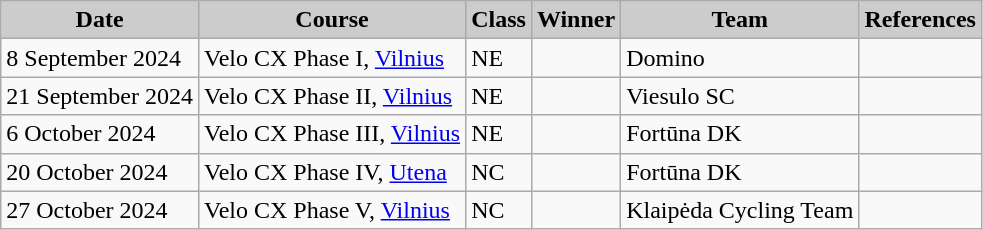<table class="wikitable sortable alternance ">
<tr>
<th scope="col" style="background-color:#CCCCCC;">Date</th>
<th scope="col" style="background-color:#CCCCCC;">Course</th>
<th scope="col" style="background-color:#CCCCCC;">Class</th>
<th scope="col" style="background-color:#CCCCCC;">Winner</th>
<th scope="col" style="background-color:#CCCCCC;">Team</th>
<th scope="col" style="background-color:#CCCCCC;">References</th>
</tr>
<tr>
<td>8 September 2024</td>
<td> Velo CX Phase I, <a href='#'>Vilnius</a></td>
<td>NE</td>
<td></td>
<td>Domino</td>
<td></td>
</tr>
<tr>
<td>21 September 2024</td>
<td> Velo CX Phase II, <a href='#'>Vilnius</a></td>
<td>NE</td>
<td></td>
<td>Viesulo SC</td>
<td></td>
</tr>
<tr>
<td>6 October 2024</td>
<td> Velo CX Phase III, <a href='#'>Vilnius</a></td>
<td>NE</td>
<td></td>
<td>Fortūna DK</td>
<td></td>
</tr>
<tr>
<td>20 October 2024</td>
<td> Velo CX Phase IV, <a href='#'>Utena</a></td>
<td>NC</td>
<td></td>
<td>Fortūna DK</td>
<td></td>
</tr>
<tr>
<td>27 October 2024</td>
<td> Velo CX Phase V, <a href='#'>Vilnius</a></td>
<td>NC</td>
<td></td>
<td>Klaipėda Cycling Team</td>
<td></td>
</tr>
</table>
